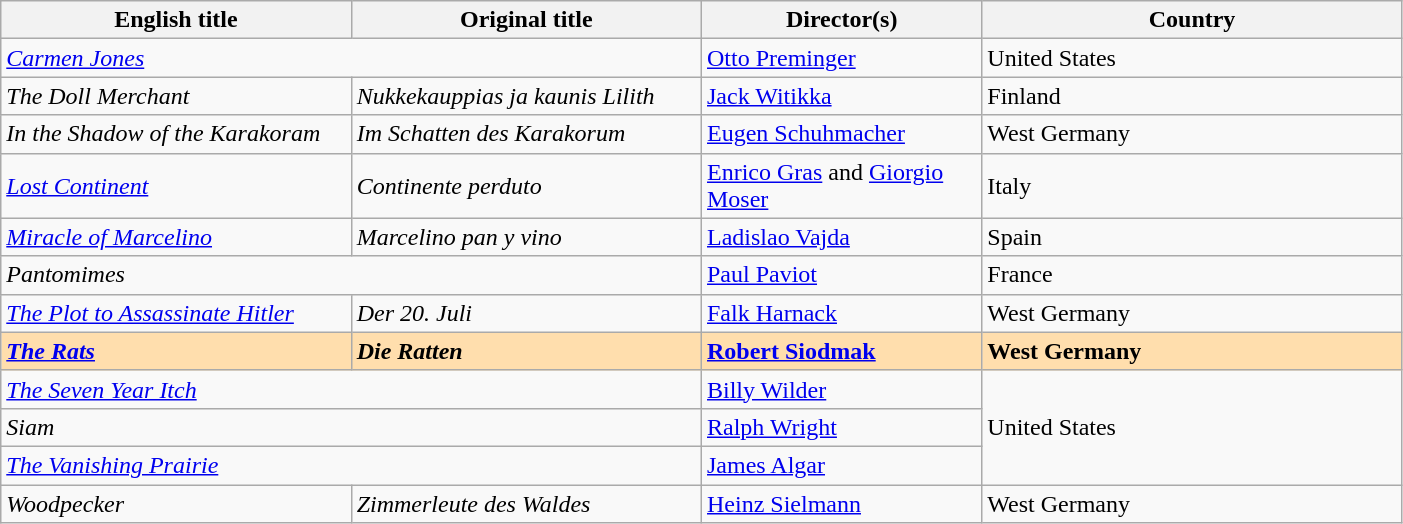<table class="wikitable" width="74%" cellpadding="5">
<tr>
<th width="25%">English title</th>
<th width="25%">Original title</th>
<th width="20%">Director(s)</th>
<th width="30%">Country</th>
</tr>
<tr>
<td colspan="2"><em><a href='#'>Carmen Jones</a></em></td>
<td><a href='#'>Otto Preminger</a></td>
<td>United States</td>
</tr>
<tr>
<td><em>The Doll Merchant</em></td>
<td><em>Nukkekauppias ja kaunis Lilith</em></td>
<td><a href='#'>Jack Witikka</a></td>
<td>Finland</td>
</tr>
<tr>
<td><em>In the Shadow of the Karakoram</em></td>
<td><em>Im Schatten des Karakorum</em></td>
<td><a href='#'>Eugen Schuhmacher</a></td>
<td>West Germany</td>
</tr>
<tr>
<td><em><a href='#'>Lost Continent</a></em></td>
<td><em>Continente perduto</em></td>
<td><a href='#'>Enrico Gras</a> and <a href='#'>Giorgio Moser</a></td>
<td>Italy</td>
</tr>
<tr>
<td><em><a href='#'>Miracle of Marcelino</a></em></td>
<td><em>Marcelino pan y vino</em></td>
<td><a href='#'>Ladislao Vajda</a></td>
<td>Spain</td>
</tr>
<tr>
<td colspan="2"><em>Pantomimes</em></td>
<td><a href='#'>Paul Paviot</a></td>
<td>France</td>
</tr>
<tr>
<td><em><a href='#'>The Plot to Assassinate Hitler</a></em></td>
<td><em>Der 20. Juli</em></td>
<td><a href='#'>Falk Harnack</a></td>
<td>West Germany</td>
</tr>
<tr style="background:#FFDEAD;">
<td><strong><em><a href='#'>The Rats</a></em></strong></td>
<td><strong><em>Die Ratten</em></strong></td>
<td><strong><a href='#'>Robert Siodmak</a></strong></td>
<td><strong>West Germany</strong></td>
</tr>
<tr>
<td colspan="2"><em><a href='#'>The Seven Year Itch</a></em></td>
<td><a href='#'>Billy Wilder</a></td>
<td rowspan="3">United States</td>
</tr>
<tr>
<td colspan="2"><em>Siam</em></td>
<td><a href='#'>Ralph Wright</a></td>
</tr>
<tr>
<td colspan="2"><em><a href='#'>The Vanishing Prairie</a></em></td>
<td><a href='#'>James Algar</a></td>
</tr>
<tr>
<td><em>Woodpecker</em></td>
<td><em>Zimmerleute des Waldes</em></td>
<td><a href='#'>Heinz Sielmann</a></td>
<td>West Germany</td>
</tr>
</table>
